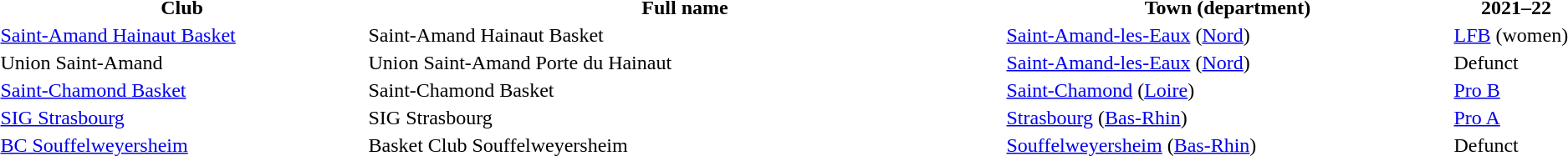<table width="100%">
<tr>
<th width="23%">Club</th>
<th width="40%">Full name</th>
<th width="28%">Town (department)</th>
<th width="8%">2021–22</th>
</tr>
<tr>
<td><a href='#'>Saint-Amand Hainaut Basket</a></td>
<td>Saint-Amand Hainaut Basket</td>
<td><a href='#'>Saint-Amand-les-Eaux</a> (<a href='#'>Nord</a>)</td>
<td><a href='#'>LFB</a> (women)</td>
</tr>
<tr>
<td>Union Saint-Amand</td>
<td>Union Saint-Amand Porte du Hainaut</td>
<td><a href='#'>Saint-Amand-les-Eaux</a> (<a href='#'>Nord</a>)</td>
<td>Defunct</td>
</tr>
<tr>
<td><a href='#'>Saint-Chamond Basket</a></td>
<td>Saint-Chamond Basket</td>
<td><a href='#'>Saint-Chamond</a> (<a href='#'>Loire</a>)</td>
<td><a href='#'>Pro B</a></td>
</tr>
<tr>
<td><a href='#'>SIG Strasbourg</a></td>
<td>SIG Strasbourg</td>
<td><a href='#'>Strasbourg</a> (<a href='#'>Bas-Rhin</a>)</td>
<td><a href='#'>Pro A</a></td>
</tr>
<tr>
<td><a href='#'>BC Souffelweyersheim</a></td>
<td>Basket Club Souffelweyersheim</td>
<td><a href='#'>Souffelweyersheim</a> (<a href='#'>Bas-Rhin</a>)</td>
<td>Defunct</td>
</tr>
</table>
